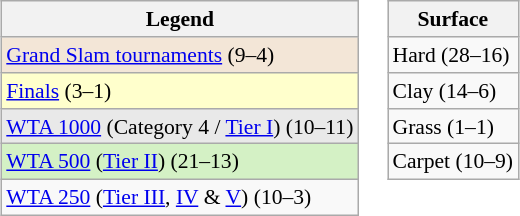<table>
<tr valign=top style=font-size:90%>
<td><br><table class=wikitable>
<tr>
<th>Legend</th>
</tr>
<tr>
<td style="background:#f3e6d7;"><a href='#'>Grand Slam tournaments</a> (9–4)</td>
</tr>
<tr>
<td style="background:#ffc;"><a href='#'>Finals</a> (3–1)</td>
</tr>
<tr>
<td style="background:#e9e9e9;"><a href='#'>WTA 1000</a> (Category 4 / <a href='#'>Tier I</a>) (10–11)</td>
</tr>
<tr>
<td style="background:#d4f1c5;"><a href='#'>WTA 500</a> (<a href='#'>Tier II</a>) (21–13)</td>
</tr>
<tr>
<td><a href='#'>WTA 250</a> (<a href='#'>Tier III</a>, <a href='#'>IV</a> & <a href='#'>V</a>) (10–3)</td>
</tr>
</table>
</td>
<td><br><table class=wikitable>
<tr>
<th>Surface</th>
</tr>
<tr>
<td>Hard (28–16)</td>
</tr>
<tr>
<td>Clay (14–6)</td>
</tr>
<tr>
<td>Grass (1–1)</td>
</tr>
<tr>
<td>Carpet (10–9)</td>
</tr>
</table>
</td>
</tr>
</table>
